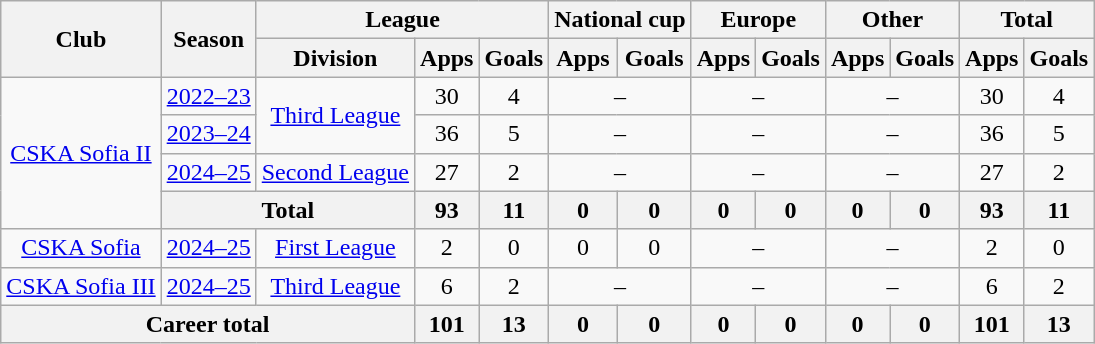<table class="wikitable" style="text-align:center">
<tr>
<th rowspan="2">Club</th>
<th rowspan="2">Season</th>
<th colspan="3">League</th>
<th colspan="2">National cup</th>
<th colspan="2">Europe</th>
<th colspan="2">Other</th>
<th colspan="2">Total</th>
</tr>
<tr>
<th>Division</th>
<th>Apps</th>
<th>Goals</th>
<th>Apps</th>
<th>Goals</th>
<th>Apps</th>
<th>Goals</th>
<th>Apps</th>
<th>Goals</th>
<th>Apps</th>
<th>Goals</th>
</tr>
<tr>
<td align=center valign=center rowspan=4><a href='#'>CSKA Sofia II</a></td>
<td><a href='#'>2022–23</a></td>
<td rowspan=2><a href='#'>Third League</a></td>
<td>30</td>
<td>4</td>
<td colspan="2">–</td>
<td colspan="2">–</td>
<td colspan="2">–</td>
<td>30</td>
<td>4</td>
</tr>
<tr>
<td><a href='#'>2023–24</a></td>
<td>36</td>
<td>5</td>
<td colspan="2">–</td>
<td colspan="2">–</td>
<td colspan="2">–</td>
<td>36</td>
<td>5</td>
</tr>
<tr>
<td><a href='#'>2024–25</a></td>
<td><a href='#'>Second League</a></td>
<td>27</td>
<td>2</td>
<td colspan="2">–</td>
<td colspan="2">–</td>
<td colspan="2">–</td>
<td>27</td>
<td>2</td>
</tr>
<tr>
<th colspan=2>Total</th>
<th>93</th>
<th>11</th>
<th>0</th>
<th>0</th>
<th>0</th>
<th>0</th>
<th>0</th>
<th>0</th>
<th>93</th>
<th>11</th>
</tr>
<tr>
<td align=center valign=center><a href='#'>CSKA Sofia</a></td>
<td><a href='#'>2024–25</a></td>
<td><a href='#'>First League</a></td>
<td>2</td>
<td>0</td>
<td>0</td>
<td>0</td>
<td colspan="2">–</td>
<td colspan="2">–</td>
<td>2</td>
<td>0</td>
</tr>
<tr>
<td align=center valign=center><a href='#'>CSKA Sofia III</a></td>
<td><a href='#'>2024–25</a></td>
<td><a href='#'>Third League</a></td>
<td>6</td>
<td>2</td>
<td colspan="2">–</td>
<td colspan="2">–</td>
<td colspan="2">–</td>
<td>6</td>
<td>2</td>
</tr>
<tr>
<th colspan=3>Career total</th>
<th>101</th>
<th>13</th>
<th>0</th>
<th>0</th>
<th>0</th>
<th>0</th>
<th>0</th>
<th>0</th>
<th>101</th>
<th>13</th>
</tr>
</table>
